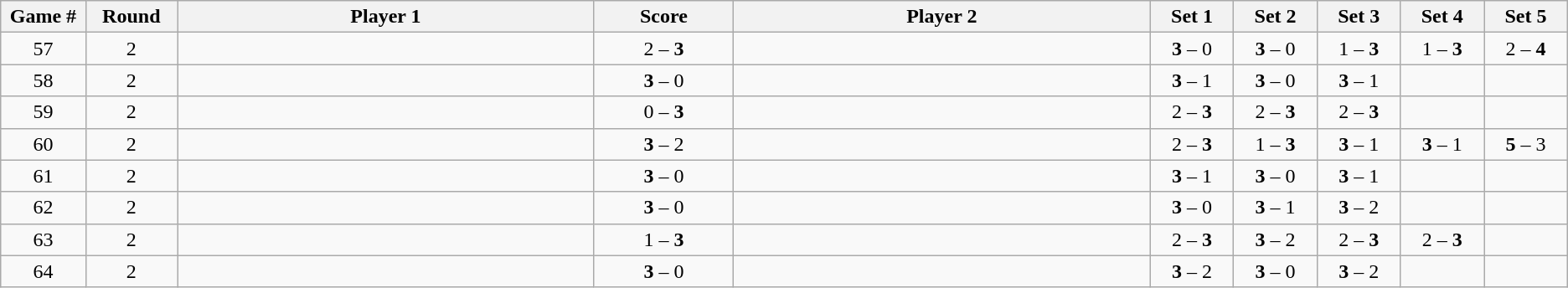<table class="wikitable">
<tr>
<th width="2%">Game #</th>
<th width="2%">Round</th>
<th width="15%">Player 1</th>
<th width="5%">Score</th>
<th width="15%">Player 2</th>
<th width="3%">Set 1</th>
<th width="3%">Set 2</th>
<th width="3%">Set 3</th>
<th width="3%">Set 4</th>
<th width="3%">Set 5</th>
</tr>
<tr style=text-align:center;">
<td>57</td>
<td>2</td>
<td></td>
<td>2 – <strong>3</strong></td>
<td></td>
<td><strong>3</strong> – 0</td>
<td><strong>3</strong> – 0</td>
<td>1 – <strong>3</strong></td>
<td>1 – <strong>3</strong></td>
<td>2 – <strong>4</strong></td>
</tr>
<tr style=text-align:center;">
<td>58</td>
<td>2</td>
<td></td>
<td><strong>3</strong> – 0</td>
<td></td>
<td><strong>3</strong> – 1</td>
<td><strong>3</strong> – 0</td>
<td><strong>3</strong> – 1</td>
<td></td>
<td></td>
</tr>
<tr style=text-align:center;">
<td>59</td>
<td>2</td>
<td></td>
<td>0 – <strong>3</strong></td>
<td></td>
<td>2 – <strong>3</strong></td>
<td>2 – <strong>3</strong></td>
<td>2 – <strong>3</strong></td>
<td></td>
<td></td>
</tr>
<tr style=text-align:center;">
<td>60</td>
<td>2</td>
<td></td>
<td><strong>3</strong> – 2</td>
<td></td>
<td>2 – <strong>3</strong></td>
<td>1 – <strong>3</strong></td>
<td><strong>3</strong> – 1</td>
<td><strong>3</strong> – 1</td>
<td><strong>5</strong> – 3</td>
</tr>
<tr style=text-align:center;">
<td>61</td>
<td>2</td>
<td></td>
<td><strong>3</strong> – 0</td>
<td></td>
<td><strong>3</strong> – 1</td>
<td><strong>3</strong> – 0</td>
<td><strong>3</strong> – 1</td>
<td></td>
<td></td>
</tr>
<tr style=text-align:center;">
<td>62</td>
<td>2</td>
<td></td>
<td><strong>3</strong> – 0</td>
<td></td>
<td><strong>3</strong> – 0</td>
<td><strong>3</strong> – 1</td>
<td><strong>3</strong> – 2</td>
<td></td>
<td></td>
</tr>
<tr style=text-align:center;">
<td>63</td>
<td>2</td>
<td></td>
<td>1 – <strong>3</strong></td>
<td></td>
<td>2 – <strong>3</strong></td>
<td><strong>3</strong> – 2</td>
<td>2 – <strong>3</strong></td>
<td>2 – <strong>3</strong></td>
<td></td>
</tr>
<tr style=text-align:center;">
<td>64</td>
<td>2</td>
<td><strong></strong></td>
<td><strong>3</strong> – 0</td>
<td></td>
<td><strong>3</strong> – 2</td>
<td><strong>3</strong> – 0</td>
<td><strong>3</strong> – 2</td>
<td></td>
<td></td>
</tr>
</table>
